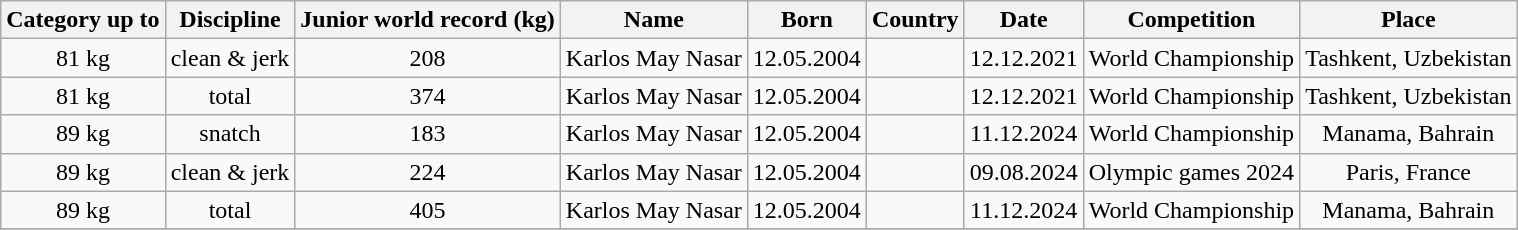<table class="wikitable" style="text-align:center;">
<tr>
<th>Category up to</th>
<th>Discipline</th>
<th>Junior world record (kg)</th>
<th>Name</th>
<th>Born</th>
<th>Country</th>
<th>Date</th>
<th>Competition</th>
<th>Place</th>
</tr>
<tr>
<td>81 kg</td>
<td>clean & jerk</td>
<td>208</td>
<td>Karlos May Nasar</td>
<td>12.05.2004</td>
<td></td>
<td>12.12.2021</td>
<td>World Championship</td>
<td>Tashkent, Uzbekistan</td>
</tr>
<tr>
<td>81 kg</td>
<td>total</td>
<td>374</td>
<td>Karlos May Nasar</td>
<td>12.05.2004</td>
<td></td>
<td>12.12.2021</td>
<td>World Championship</td>
<td>Tashkent, Uzbekistan</td>
</tr>
<tr>
<td>89 kg</td>
<td>snatch</td>
<td>183</td>
<td>Karlos May Nasar</td>
<td>12.05.2004</td>
<td></td>
<td>11.12.2024</td>
<td>World Championship</td>
<td>Manama, Bahrain</td>
</tr>
<tr>
<td>89 kg</td>
<td>clean & jerk</td>
<td>224</td>
<td>Karlos May Nasar</td>
<td>12.05.2004</td>
<td></td>
<td>09.08.2024</td>
<td>Olympic games 2024</td>
<td>Paris, France</td>
</tr>
<tr>
<td>89 kg</td>
<td>total</td>
<td>405</td>
<td>Karlos May Nasar</td>
<td>12.05.2004</td>
<td></td>
<td>11.12.2024</td>
<td>World Championship</td>
<td>Manama, Bahrain</td>
</tr>
<tr>
</tr>
</table>
